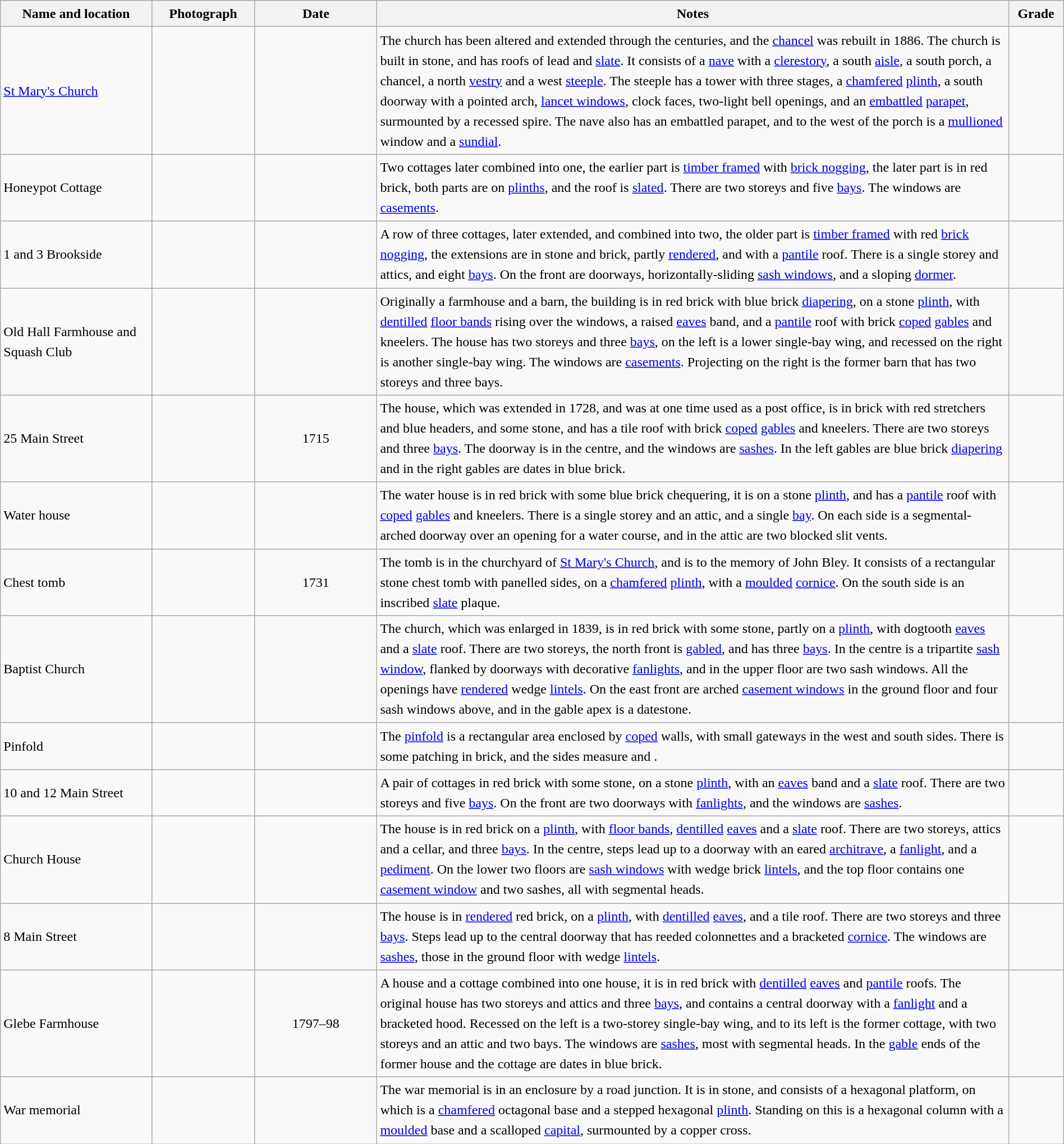<table class="wikitable sortable plainrowheaders" style="width:100%; border:0px; text-align:left; line-height:150%">
<tr>
<th scope="col"  style="width:150px">Name and location</th>
<th scope="col"  style="width:100px" class="unsortable">Photograph</th>
<th scope="col"  style="width:120px">Date</th>
<th scope="col"  style="width:650px" class="unsortable">Notes</th>
<th scope="col"  style="width:50px">Grade</th>
</tr>
<tr>
<td><a href='#'>St Mary's Church</a><br><small></small></td>
<td></td>
<td align="center"></td>
<td>The church has been altered and extended through the centuries, and the <a href='#'>chancel</a> was rebuilt in 1886.  The church is built in stone, and has roofs of lead and <a href='#'>slate</a>.  It consists of a <a href='#'>nave</a> with a <a href='#'>clerestory</a>, a south <a href='#'>aisle</a>, a south porch, a chancel, a north <a href='#'>vestry</a> and a west <a href='#'>steeple</a>.   The steeple has a tower with three stages, a <a href='#'>chamfered</a> <a href='#'>plinth</a>, a south doorway with a pointed arch, <a href='#'>lancet windows</a>, clock faces, two-light bell openings, and an <a href='#'>embattled</a> <a href='#'>parapet</a>, surmounted by a recessed spire.  The nave also has an embattled parapet, and to the west of the porch is a <a href='#'>mullioned</a> window and a <a href='#'>sundial</a>.</td>
<td align="center" ></td>
</tr>
<tr>
<td>Honeypot Cottage<br><small></small></td>
<td></td>
<td align="center"></td>
<td>Two cottages later combined into one, the earlier part is <a href='#'>timber framed</a> with <a href='#'>brick nogging</a>, the later part is in red brick, both parts are on <a href='#'>plinths</a>, and the roof is <a href='#'>slated</a>.  There are two storeys and five <a href='#'>bays</a>.  The windows are <a href='#'>casements</a>.</td>
<td align="center" ></td>
</tr>
<tr>
<td>1 and 3 Brookside<br><small></small></td>
<td></td>
<td align="center"></td>
<td>A row of three cottages, later extended, and combined into two, the older part is <a href='#'>timber framed</a> with red <a href='#'>brick nogging</a>, the extensions are in stone and brick, partly <a href='#'>rendered</a>, and with a <a href='#'>pantile</a> roof.  There is a single storey and attics, and eight <a href='#'>bays</a>.  On the front are doorways, horizontally-sliding <a href='#'>sash windows</a>, and a sloping <a href='#'>dormer</a>.</td>
<td align="center" ></td>
</tr>
<tr>
<td>Old Hall Farmhouse and Squash Club<br><small></small></td>
<td></td>
<td align="center"></td>
<td>Originally a farmhouse and a barn, the building is in red brick with blue brick <a href='#'>diapering</a>, on a stone <a href='#'>plinth</a>, with <a href='#'>dentilled</a> <a href='#'>floor bands</a> rising over the windows, a raised <a href='#'>eaves</a> band, and a <a href='#'>pantile</a> roof with brick <a href='#'>coped</a> <a href='#'>gables</a> and kneelers.  The house has two storeys and three <a href='#'>bays</a>, on the left is a lower single-bay wing, and recessed on the right is another single-bay wing.  The windows are <a href='#'>casements</a>.  Projecting on the right is the former barn that has two storeys and three bays.</td>
<td align="center" ></td>
</tr>
<tr>
<td>25 Main Street<br><small></small></td>
<td></td>
<td align="center">1715</td>
<td>The house, which was extended in 1728, and was at one time used as a post office, is in brick with red stretchers and blue headers, and some stone, and has a tile roof with brick <a href='#'>coped</a> <a href='#'>gables</a> and kneelers.  There are two storeys and three <a href='#'>bays</a>.  The doorway is in the centre, and the windows are <a href='#'>sashes</a>.  In the left gables are blue brick <a href='#'>diapering</a> and in the right gables are dates in blue brick.</td>
<td align="center" ></td>
</tr>
<tr>
<td>Water house<br><small></small></td>
<td></td>
<td align="center"></td>
<td>The water house is in red brick with some blue brick chequering, it is on a stone <a href='#'>plinth</a>, and has a <a href='#'>pantile</a> roof with <a href='#'>coped</a> <a href='#'>gables</a> and kneelers.  There is a single storey and an attic, and a single <a href='#'>bay</a>.  On each side is a segmental-arched doorway over an opening for a water course, and in the attic are two blocked slit vents.</td>
<td align="center" ></td>
</tr>
<tr>
<td>Chest tomb<br><small></small></td>
<td></td>
<td align="center">1731</td>
<td>The tomb is in the churchyard of <a href='#'>St Mary's Church</a>, and is to the memory of John Bley.  It consists of a rectangular stone chest tomb with panelled sides, on a <a href='#'>chamfered</a> <a href='#'>plinth</a>, with a <a href='#'>moulded</a> <a href='#'>cornice</a>.  On the south side is an inscribed <a href='#'>slate</a> plaque.</td>
<td align="center" ></td>
</tr>
<tr>
<td>Baptist Church<br><small></small></td>
<td></td>
<td align="center"></td>
<td>The church, which was enlarged in 1839, is in red brick with some stone, partly on a <a href='#'>plinth</a>, with dogtooth <a href='#'>eaves</a> and a <a href='#'>slate</a> roof.  There are two storeys, the north front is <a href='#'>gabled</a>, and has three <a href='#'>bays</a>.  In the centre is a tripartite <a href='#'>sash window</a>, flanked by doorways with decorative <a href='#'>fanlights</a>, and in the upper floor are two sash windows.  All the openings have <a href='#'>rendered</a> wedge <a href='#'>lintels</a>.  On the east front are arched <a href='#'>casement windows</a> in the ground floor and four sash windows above, and in the gable apex is a datestone.</td>
<td align="center" ></td>
</tr>
<tr>
<td>Pinfold<br><small></small></td>
<td></td>
<td align="center"></td>
<td>The <a href='#'>pinfold</a> is a rectangular area enclosed by <a href='#'>coped</a> walls, with small gateways in the west and south sides.  There is some patching in brick, and the sides measure  and .</td>
<td align="center" ></td>
</tr>
<tr>
<td>10 and 12 Main Street<br><small></small></td>
<td></td>
<td align="center"></td>
<td>A pair of cottages in red brick with some stone, on a stone <a href='#'>plinth</a>, with an <a href='#'>eaves</a> band and a <a href='#'>slate</a> roof.  There are two storeys and five <a href='#'>bays</a>.  On the front are two doorways with <a href='#'>fanlights</a>, and the windows are <a href='#'>sashes</a>.</td>
<td align="center" ></td>
</tr>
<tr>
<td>Church House<br><small></small></td>
<td></td>
<td align="center"></td>
<td>The house is in red brick on a <a href='#'>plinth</a>, with <a href='#'>floor bands</a>, <a href='#'>dentilled</a> <a href='#'>eaves</a> and a <a href='#'>slate</a> roof.  There are two storeys, attics and a cellar, and three <a href='#'>bays</a>.  In the centre, steps lead up to a doorway with an eared <a href='#'>architrave</a>, a <a href='#'>fanlight</a>, and a <a href='#'>pediment</a>. On the lower two floors are <a href='#'>sash windows</a> with wedge brick <a href='#'>lintels</a>, and the top floor contains one <a href='#'>casement window</a> and two sashes, all with segmental heads.</td>
<td align="center" ></td>
</tr>
<tr>
<td>8 Main Street<br><small></small></td>
<td></td>
<td align="center"></td>
<td>The house is in <a href='#'>rendered</a> red brick, on a <a href='#'>plinth</a>, with <a href='#'>dentilled</a> <a href='#'>eaves</a>, and a tile roof.  There are two storeys and three <a href='#'>bays</a>.  Steps lead up to the central doorway that has reeded colonnettes and a bracketed <a href='#'>cornice</a>.  The windows are <a href='#'>sashes</a>, those in the ground floor with wedge <a href='#'>lintels</a>.</td>
<td align="center" ></td>
</tr>
<tr>
<td>Glebe Farmhouse<br><small></small></td>
<td></td>
<td align="center">1797–98</td>
<td>A house and a cottage combined into one house, it is in red brick with <a href='#'>dentilled</a> <a href='#'>eaves</a> and <a href='#'>pantile</a> roofs.  The original house has two storeys and attics and three <a href='#'>bays</a>, and contains a central doorway with a <a href='#'>fanlight</a> and a bracketed hood.  Recessed on the left is a two-storey single-bay wing, and to its left is the former cottage, with two storeys and an attic and two bays.  The windows are <a href='#'>sashes</a>, most with segmental heads.  In the <a href='#'>gable</a> ends of the former house and the cottage are dates in blue brick.</td>
<td align="center" ></td>
</tr>
<tr>
<td>War memorial<br><small></small></td>
<td></td>
<td align="center"></td>
<td>The war memorial is in an enclosure by a road junction.  It is in stone, and consists of a hexagonal platform, on which is a <a href='#'>chamfered</a> octagonal base and a stepped hexagonal <a href='#'>plinth</a>.  Standing on this is a hexagonal column with a <a href='#'>moulded</a> base and a scalloped <a href='#'>capital</a>, surmounted by a copper cross.</td>
<td align="center" ></td>
</tr>
<tr>
</tr>
</table>
